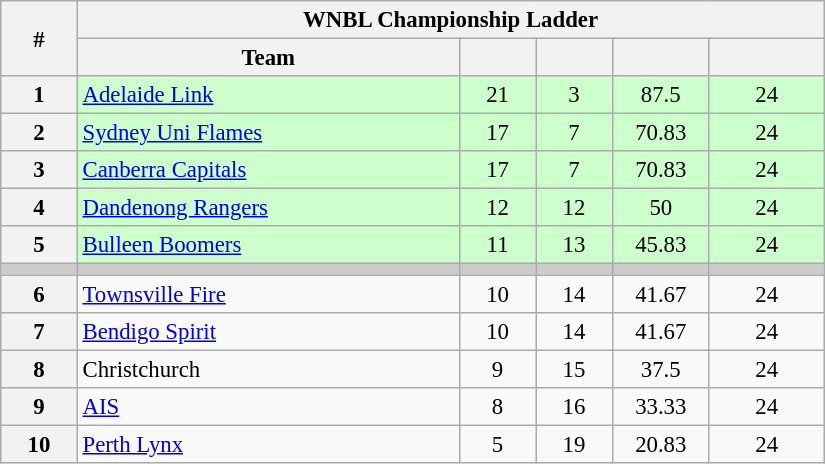<table class="wikitable" width="43.5%" style="font-size:95%; text-align:center">
<tr>
<th width="5%" rowspan=2>#</th>
<th colspan="6" align="center"><strong>WNBL Championship Ladder</strong></th>
</tr>
<tr>
<th width="25%">Team</th>
<th width="5%"></th>
<th width="5%"></th>
<th width="5%"></th>
<th width="7.5%"></th>
</tr>
<tr style="background-color:#CCFFCC">
<th>1</th>
<td style="text-align:left;"><a href='#'>Adelaide Link</a></td>
<td>21</td>
<td>3</td>
<td>87.5</td>
<td>24</td>
</tr>
<tr style="background-color:#CCFFCC">
<th>2</th>
<td style="text-align:left;"><a href='#'>Sydney Uni Flames</a></td>
<td>17</td>
<td>7</td>
<td>70.83</td>
<td>24</td>
</tr>
<tr style="background-color:#CCFFCC">
<th>3</th>
<td style="text-align:left;"><a href='#'>Canberra Capitals</a></td>
<td>17</td>
<td>7</td>
<td>70.83</td>
<td>24</td>
</tr>
<tr style="background-color:#CCFFCC">
<th>4</th>
<td style="text-align:left;"><a href='#'>Dandenong Rangers</a></td>
<td>12</td>
<td>12</td>
<td>50</td>
<td>24</td>
</tr>
<tr style="background-color:#CCFFCC">
<th>5</th>
<td style="text-align:left;"><a href='#'>Bulleen Boomers</a></td>
<td>11</td>
<td>13</td>
<td>45.83</td>
<td>24</td>
</tr>
<tr style="background-color:#cccccc;">
<td></td>
<td></td>
<td></td>
<td></td>
<td></td>
<td></td>
</tr>
<tr>
<th>6</th>
<td style="text-align:left;"><a href='#'>Townsville Fire</a></td>
<td>10</td>
<td>14</td>
<td>41.67</td>
<td>24</td>
</tr>
<tr>
<th>7</th>
<td style="text-align:left;"><a href='#'>Bendigo Spirit</a></td>
<td>10</td>
<td>14</td>
<td>41.67</td>
<td>24</td>
</tr>
<tr>
<th>8</th>
<td style="text-align:left;">Christchurch</td>
<td>9</td>
<td>15</td>
<td>37.5</td>
<td>24</td>
</tr>
<tr>
<th>9</th>
<td style="text-align:left;"><a href='#'>AIS</a></td>
<td>8</td>
<td>16</td>
<td>33.33</td>
<td>24</td>
</tr>
<tr>
<th>10</th>
<td style="text-align:left;"><a href='#'>Perth Lynx</a></td>
<td>5</td>
<td>19</td>
<td>20.83</td>
<td>24</td>
</tr>
</table>
